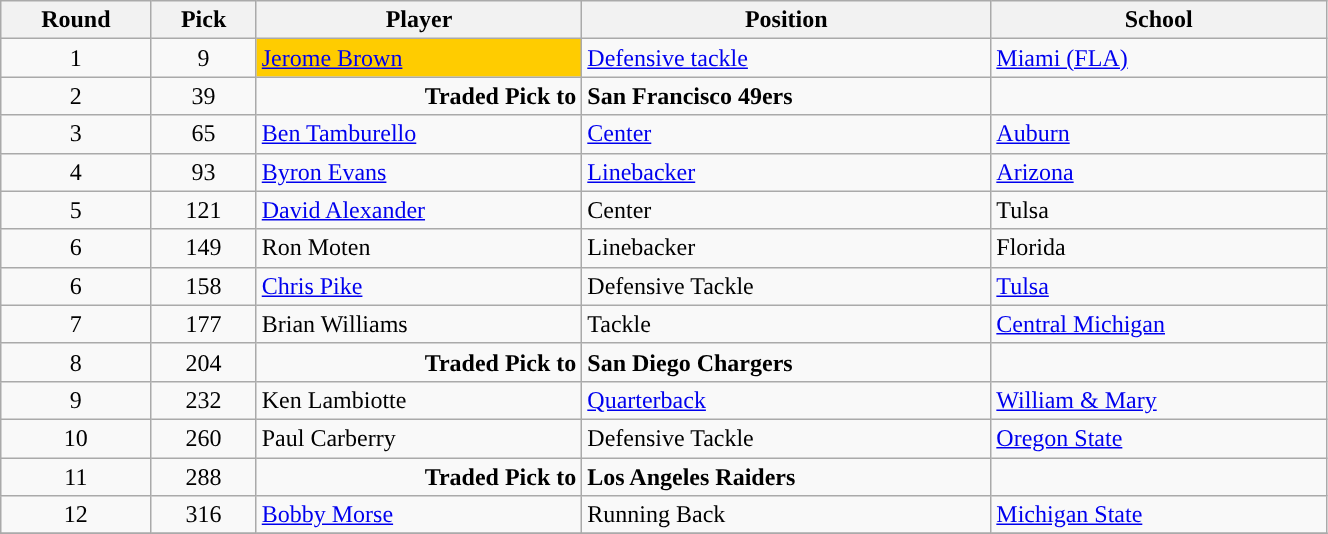<table class="wikitable" width="70%">
<tr align="center">
<th>Round</th>
<th>Pick</th>
<th>Player</th>
<th>Position</th>
<th>School</th>
</tr>
<tr align="center" bgcolor="">
<td>1</td>
<td>9</td>
<td - align=left bgcolor="#FFCCOO"><a href='#'>Jerome Brown</a></td>
<td - align=left><a href='#'>Defensive tackle</a></td>
<td - align=left><a href='#'>Miami (FLA)</a></td>
</tr>
<tr align="center" bgcolor="">
<td>2</td>
<td>39</td>
<td - align=right><strong>Traded Pick to</strong></td>
<td - align=left><strong>San Francisco 49ers</strong></td>
<td></td>
</tr>
<tr align="center" bgcolor="">
<td>3</td>
<td>65</td>
<td - align=left><a href='#'>Ben Tamburello</a></td>
<td - align=left><a href='#'>Center</a></td>
<td - align=left><a href='#'>Auburn</a></td>
</tr>
<tr align="center" bgcolor="">
<td>4</td>
<td>93</td>
<td - align=left><a href='#'>Byron Evans</a></td>
<td - align=left><a href='#'>Linebacker</a></td>
<td - align=left><a href='#'>Arizona</a></td>
</tr>
<tr align="center" bgcolor="">
<td>5</td>
<td>121</td>
<td - align=left><a href='#'>David Alexander</a></td>
<td - align=left>Center</td>
<td - align=left>Tulsa</td>
</tr>
<tr align="center" bgcolor="">
<td>6</td>
<td>149</td>
<td - align=left>Ron Moten</td>
<td - align=left>Linebacker</td>
<td - align=left>Florida</td>
</tr>
<tr align="center" bgcolor="">
<td>6</td>
<td>158</td>
<td - align=left><a href='#'>Chris Pike</a></td>
<td - align=left>Defensive Tackle</td>
<td - align=left><a href='#'>Tulsa</a></td>
</tr>
<tr align="center" bgcolor="">
<td>7</td>
<td>177</td>
<td - align=left>Brian Williams</td>
<td - align=left>Tackle</td>
<td - align=left><a href='#'>Central Michigan</a></td>
</tr>
<tr align="center" bgcolor="">
<td>8</td>
<td>204</td>
<td - align=right><strong>Traded Pick to</strong></td>
<td - align=left><strong>San Diego Chargers</strong></td>
<td></td>
</tr>
<tr align="center" bgcolor="">
<td>9</td>
<td>232</td>
<td - align=left>Ken Lambiotte</td>
<td - align=left><a href='#'>Quarterback</a></td>
<td - align=left><a href='#'>William & Mary</a></td>
</tr>
<tr align="center" bgcolor="">
<td>10</td>
<td>260</td>
<td - align=left>Paul Carberry</td>
<td - align=left>Defensive Tackle</td>
<td - align=left><a href='#'>Oregon State</a></td>
</tr>
<tr align="center" bgcolor="">
<td>11</td>
<td>288</td>
<td - align=right><strong>Traded Pick to</strong></td>
<td - align=left><strong>Los Angeles Raiders</strong></td>
<td></td>
</tr>
<tr align="center" bgcolor="">
<td>12</td>
<td>316</td>
<td - align=left><a href='#'>Bobby Morse</a></td>
<td - align=left>Running Back</td>
<td - align=left><a href='#'>Michigan State</a></td>
</tr>
<tr align="center" bgcolor="">
</tr>
</table>
